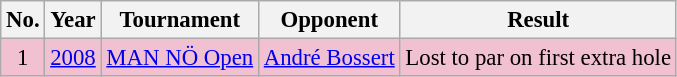<table class="wikitable" style="font-size:95%;">
<tr>
<th>No.</th>
<th>Year</th>
<th>Tournament</th>
<th>Opponent</th>
<th>Result</th>
</tr>
<tr style="background:#F2C1D1;">
<td align=center>1</td>
<td><a href='#'>2008</a></td>
<td><a href='#'>MAN NÖ Open</a></td>
<td> <a href='#'>André Bossert</a></td>
<td>Lost to par on first extra hole</td>
</tr>
</table>
